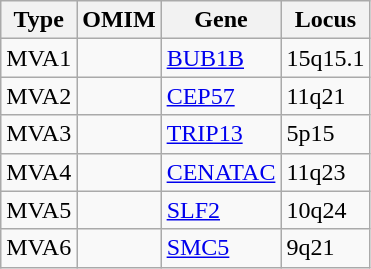<table class="wikitable">
<tr>
<th>Type</th>
<th>OMIM</th>
<th>Gene</th>
<th>Locus</th>
</tr>
<tr>
<td>MVA1</td>
<td></td>
<td><a href='#'>BUB1B</a></td>
<td>15q15.1</td>
</tr>
<tr>
<td>MVA2</td>
<td></td>
<td><a href='#'>CEP57</a></td>
<td>11q21</td>
</tr>
<tr>
<td>MVA3</td>
<td></td>
<td><a href='#'>TRIP13</a></td>
<td>5p15</td>
</tr>
<tr>
<td>MVA4</td>
<td></td>
<td><a href='#'>CENATAC</a></td>
<td>11q23</td>
</tr>
<tr>
<td>MVA5</td>
<td></td>
<td><a href='#'>SLF2</a></td>
<td>10q24</td>
</tr>
<tr>
<td>MVA6</td>
<td></td>
<td><a href='#'>SMC5</a></td>
<td>9q21</td>
</tr>
</table>
